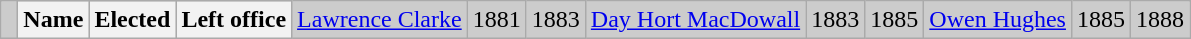<table class="wikitable">
<tr bgcolor="CCCCCC">
<td> </td>
<th>Name</th>
<th>Elected</th>
<th>Left office<br></th>
<td><a href='#'>Lawrence Clarke</a></td>
<td>1881</td>
<td>1883<br></td>
<td><a href='#'>Day Hort MacDowall</a></td>
<td>1883</td>
<td>1885<br></td>
<td><a href='#'>Owen Hughes</a></td>
<td>1885</td>
<td>1888</td>
</tr>
</table>
